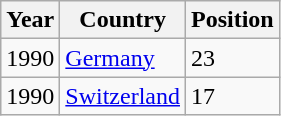<table class="wikitable">
<tr>
<th>Year</th>
<th>Country</th>
<th>Position</th>
</tr>
<tr>
<td>1990</td>
<td><a href='#'>Germany</a></td>
<td>23</td>
</tr>
<tr>
<td>1990</td>
<td><a href='#'>Switzerland</a></td>
<td>17</td>
</tr>
</table>
